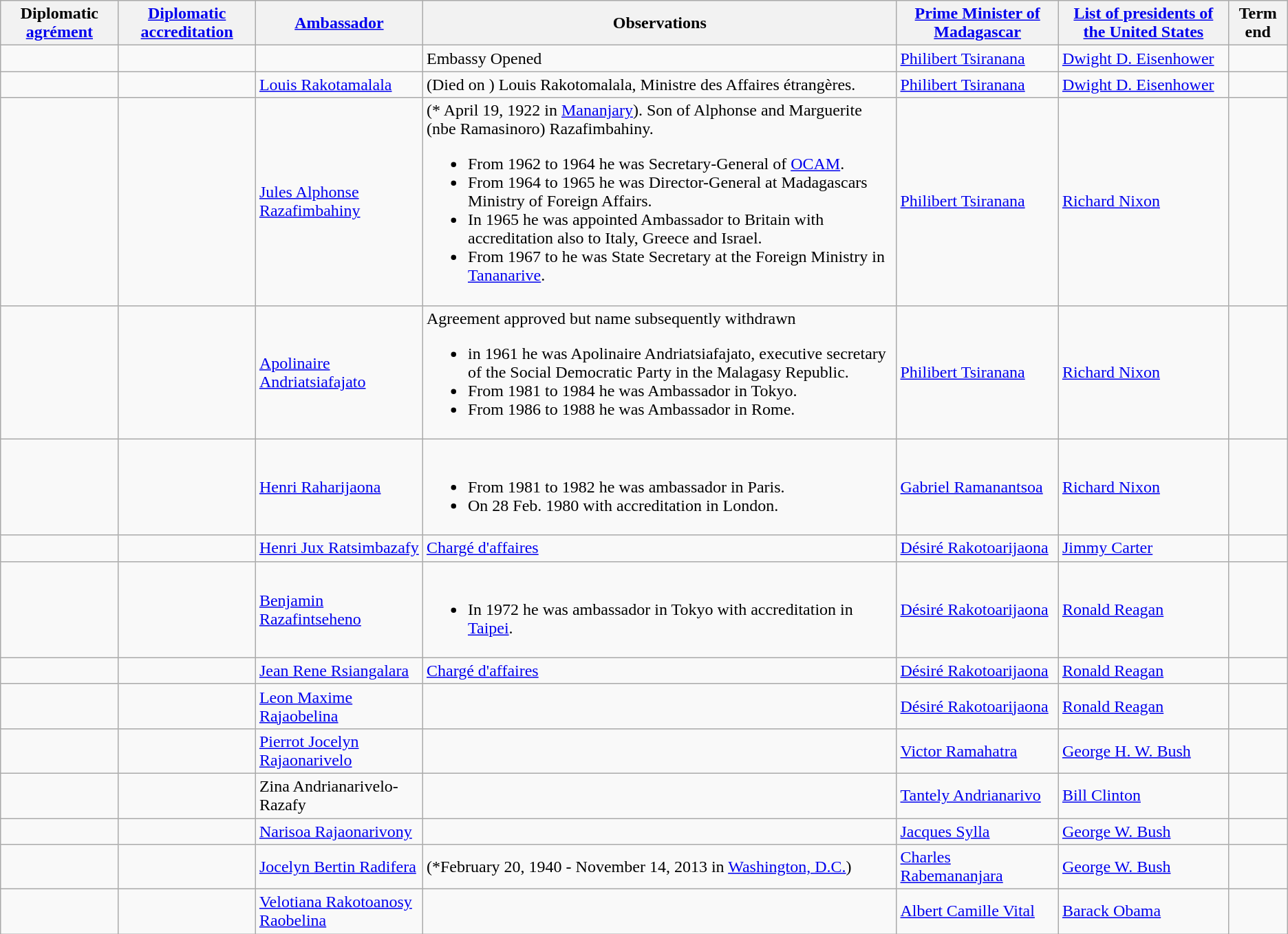<table class="wikitable sortable">
<tr>
<th>Diplomatic <a href='#'>agrément</a></th>
<th><a href='#'>Diplomatic accreditation</a></th>
<th><a href='#'>Ambassador</a></th>
<th>Observations</th>
<th><a href='#'>Prime Minister of Madagascar</a></th>
<th><a href='#'>List of presidents of the United States</a></th>
<th>Term end</th>
</tr>
<tr>
<td></td>
<td></td>
<td></td>
<td>Embassy Opened</td>
<td><a href='#'>Philibert Tsiranana</a></td>
<td><a href='#'>Dwight D. Eisenhower</a></td>
<td></td>
</tr>
<tr>
<td></td>
<td></td>
<td><a href='#'>Louis Rakotamalala</a></td>
<td>(Died on ) Louis Rakotomalala, Ministre des Affaires étrangères.</td>
<td><a href='#'>Philibert Tsiranana</a></td>
<td><a href='#'>Dwight D. Eisenhower</a></td>
<td></td>
</tr>
<tr>
<td></td>
<td></td>
<td><a href='#'>Jules Alphonse Razafimbahiny</a></td>
<td>(* April 19, 1922 in <a href='#'>Mananjary</a>). Son of Alphonse and Marguerite (nbe Ramasinoro) Razafimbahiny.<br><ul><li>From 1962 to 1964 he was Secretary-General of <a href='#'>OCAM</a>.</li><li>From 1964 to 1965 he was Director-General at Madagascars Ministry of Foreign Affairs.</li><li>In 1965 he was appointed Ambassador to Britain with accreditation also to Italy, Greece and Israel.</li><li>From 1967 to  he was State Secretary at the Foreign Ministry in <a href='#'>Tananarive</a>.</li></ul></td>
<td><a href='#'>Philibert Tsiranana</a></td>
<td><a href='#'>Richard Nixon</a></td>
<td></td>
</tr>
<tr>
<td></td>
<td></td>
<td><a href='#'>Apolinaire Andriatsiafajato</a></td>
<td>Agreement approved but name subsequently withdrawn<br><ul><li>in 1961 he was Apolinaire Andriatsiafajato, executive secretary of the Social Democratic Party in the Malagasy Republic.</li><li>From 1981 to 1984 he was Ambassador in Tokyo.</li><li>From 1986 to 1988 he was Ambassador in Rome.</li></ul></td>
<td><a href='#'>Philibert Tsiranana</a></td>
<td><a href='#'>Richard Nixon</a></td>
<td></td>
</tr>
<tr>
<td></td>
<td></td>
<td><a href='#'>Henri Raharijaona</a></td>
<td><br><ul><li>From 1981 to 1982 he was ambassador in Paris.</li><li>On 28 Feb. 1980 with accreditation in London.</li></ul></td>
<td><a href='#'>Gabriel Ramanantsoa</a></td>
<td><a href='#'>Richard Nixon</a></td>
<td></td>
</tr>
<tr>
<td></td>
<td></td>
<td><a href='#'>Henri Jux Ratsimbazafy</a></td>
<td><a href='#'>Chargé d'affaires</a></td>
<td><a href='#'>Désiré Rakotoarijaona</a></td>
<td><a href='#'>Jimmy Carter</a></td>
<td></td>
</tr>
<tr>
<td></td>
<td></td>
<td><a href='#'>Benjamin Razafintseheno</a></td>
<td><br><ul><li>In 1972 he was ambassador in Tokyo with accreditation in <a href='#'>Taipei</a>.</li></ul></td>
<td><a href='#'>Désiré Rakotoarijaona</a></td>
<td><a href='#'>Ronald Reagan</a></td>
<td></td>
</tr>
<tr>
<td></td>
<td></td>
<td><a href='#'>Jean Rene Rsiangalara</a></td>
<td><a href='#'>Chargé d'affaires</a></td>
<td><a href='#'>Désiré Rakotoarijaona</a></td>
<td><a href='#'>Ronald Reagan</a></td>
<td></td>
</tr>
<tr>
<td></td>
<td></td>
<td><a href='#'>Leon Maxime Rajaobelina</a></td>
<td></td>
<td><a href='#'>Désiré Rakotoarijaona</a></td>
<td><a href='#'>Ronald Reagan</a></td>
<td></td>
</tr>
<tr>
<td></td>
<td></td>
<td><a href='#'>Pierrot Jocelyn Rajaonarivelo</a></td>
<td></td>
<td><a href='#'>Victor Ramahatra</a></td>
<td><a href='#'>George H. W. Bush</a></td>
<td></td>
</tr>
<tr>
<td></td>
<td></td>
<td>Zina Andrianarivelo-Razafy</td>
<td></td>
<td><a href='#'>Tantely Andrianarivo</a></td>
<td><a href='#'>Bill Clinton</a></td>
<td></td>
</tr>
<tr>
<td></td>
<td></td>
<td><a href='#'>Narisoa Rajaonarivony</a></td>
<td></td>
<td><a href='#'>Jacques Sylla</a></td>
<td><a href='#'>George W. Bush</a></td>
<td></td>
</tr>
<tr>
<td></td>
<td></td>
<td><a href='#'>Jocelyn Bertin Radifera</a></td>
<td>(*February 20, 1940 - November 14, 2013 in <a href='#'>Washington, D.C.</a>)</td>
<td><a href='#'>Charles Rabemananjara</a></td>
<td><a href='#'>George W. Bush</a></td>
<td></td>
</tr>
<tr>
<td></td>
<td></td>
<td><a href='#'>Velotiana Rakotoanosy Raobelina</a></td>
<td></td>
<td><a href='#'>Albert Camille Vital</a></td>
<td><a href='#'>Barack Obama</a></td>
<td></td>
</tr>
</table>
